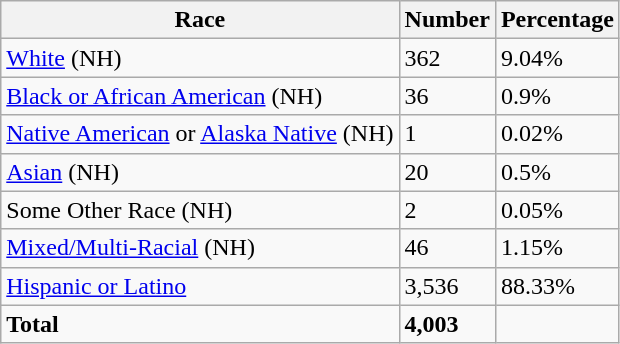<table class="wikitable">
<tr>
<th>Race</th>
<th>Number</th>
<th>Percentage</th>
</tr>
<tr>
<td><a href='#'>White</a> (NH)</td>
<td>362</td>
<td>9.04%</td>
</tr>
<tr>
<td><a href='#'>Black or African American</a> (NH)</td>
<td>36</td>
<td>0.9%</td>
</tr>
<tr>
<td><a href='#'>Native American</a> or <a href='#'>Alaska Native</a> (NH)</td>
<td>1</td>
<td>0.02%</td>
</tr>
<tr>
<td><a href='#'>Asian</a> (NH)</td>
<td>20</td>
<td>0.5%</td>
</tr>
<tr>
<td>Some Other Race (NH)</td>
<td>2</td>
<td>0.05%</td>
</tr>
<tr>
<td><a href='#'>Mixed/Multi-Racial</a> (NH)</td>
<td>46</td>
<td>1.15%</td>
</tr>
<tr>
<td><a href='#'>Hispanic or Latino</a></td>
<td>3,536</td>
<td>88.33%</td>
</tr>
<tr>
<td><strong>Total</strong></td>
<td><strong>4,003</strong></td>
<td></td>
</tr>
</table>
